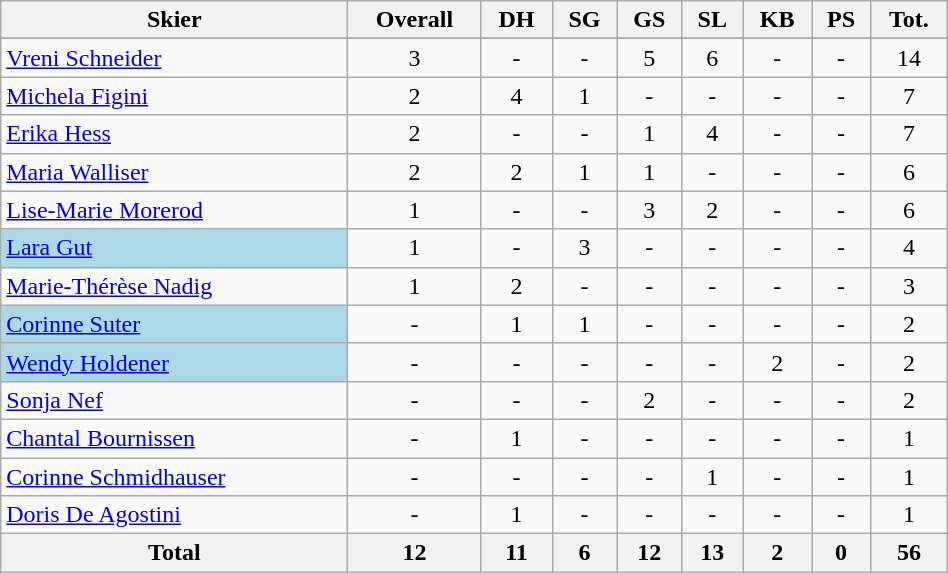<table class="wikitable" width=50% style="font-size:100%; text-align:center;">
<tr>
<th>Skier</th>
<th>Overall</th>
<th>DH</th>
<th>SG</th>
<th>GS</th>
<th>SL</th>
<th>KB</th>
<th>PS</th>
<th>Tot.</th>
</tr>
<tr>
</tr>
<tr>
<td align=left><a href='#'>Vreni Schneider</a></td>
<td align=center>3</td>
<td align=center>-</td>
<td align=center>-</td>
<td align=center>5</td>
<td align=center>6</td>
<td align=center>-</td>
<td align=center>-</td>
<td align=center>14</td>
</tr>
<tr>
<td align=left><a href='#'>Michela Figini</a></td>
<td align=center>2</td>
<td align=center>4</td>
<td align=center>1</td>
<td align=center>-</td>
<td align=center>-</td>
<td align=center>-</td>
<td align=center>-</td>
<td align=center>7</td>
</tr>
<tr>
<td align=left><a href='#'>Erika Hess</a></td>
<td align=center>2</td>
<td align=center>-</td>
<td align=center>-</td>
<td align=center>1</td>
<td align=center>4</td>
<td align=center>-</td>
<td align=center>-</td>
<td align=center>7</td>
</tr>
<tr>
<td align=left><a href='#'>Maria Walliser</a></td>
<td align=center>2</td>
<td align=center>2</td>
<td align=center>1</td>
<td align=center>1</td>
<td align=center>-</td>
<td align=center>-</td>
<td align=center>-</td>
<td align=center>6</td>
</tr>
<tr>
<td align=left><a href='#'>Lise-Marie Morerod</a></td>
<td align=center>1</td>
<td align=center>-</td>
<td align=center>-</td>
<td align=center>3</td>
<td align=center>2</td>
<td align=center>-</td>
<td align=center>-</td>
<td align=center>6</td>
</tr>
<tr>
<td align=left bgcolor=lightblue><a href='#'>Lara Gut</a></td>
<td align=center>1</td>
<td align=center>-</td>
<td align=center>3</td>
<td align=center>-</td>
<td align=center>-</td>
<td align=center>-</td>
<td align=center>-</td>
<td align=center>4</td>
</tr>
<tr>
<td align=left><a href='#'>Marie-Thérèse Nadig</a></td>
<td align=center>1</td>
<td align=center>2</td>
<td align=center>-</td>
<td align=center>-</td>
<td align=center>-</td>
<td align=center>-</td>
<td align=center>-</td>
<td align=center>3</td>
</tr>
<tr>
<td align=left bgcolor=lightblue><a href='#'>Corinne Suter</a></td>
<td align=center>-</td>
<td align=center>1</td>
<td align=center>1</td>
<td align=center>-</td>
<td align=center>-</td>
<td align=center>-</td>
<td align=center>-</td>
<td align=center>2</td>
</tr>
<tr>
<td align=left bgcolor=lightblue><a href='#'>Wendy Holdener</a></td>
<td align=center>-</td>
<td align=center>-</td>
<td align=center>-</td>
<td align=center>-</td>
<td align=center>-</td>
<td align=center>2</td>
<td align=center>-</td>
<td align=center>2</td>
</tr>
<tr>
<td align=left><a href='#'>Sonja Nef</a></td>
<td align=center>-</td>
<td align=center>-</td>
<td align=center>-</td>
<td align=center>2</td>
<td align=center>-</td>
<td align=center>-</td>
<td align=center>-</td>
<td align=center>2</td>
</tr>
<tr>
<td align=left><a href='#'>Chantal Bournissen</a></td>
<td align=center>-</td>
<td align=center>1</td>
<td align=center>-</td>
<td align=center>-</td>
<td align=center>-</td>
<td align=center>-</td>
<td align=center>-</td>
<td align=center>1</td>
</tr>
<tr>
<td align=left><a href='#'>Corinne Schmidhauser</a></td>
<td align=center>-</td>
<td align=center>-</td>
<td align=center>-</td>
<td align=center>-</td>
<td align=center>1</td>
<td align=center>-</td>
<td align=center>-</td>
<td align=center>1</td>
</tr>
<tr>
<td align=left><a href='#'>Doris De Agostini</a></td>
<td align=center>-</td>
<td align=center>1</td>
<td align=center>-</td>
<td align=center>-</td>
<td align=center>-</td>
<td align=center>-</td>
<td align=center>-</td>
<td align=center>1</td>
</tr>
<tr>
<th>Total</th>
<th>12</th>
<th>11</th>
<th>6</th>
<th>12</th>
<th>13</th>
<th>2</th>
<th>0</th>
<th>56</th>
</tr>
</table>
